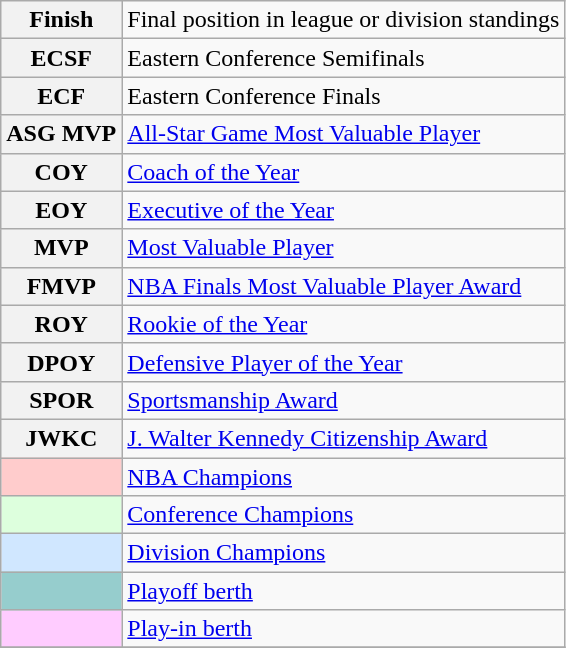<table class="wikitable plainrowheaders">
<tr>
<th scope="row" align="center">Finish</th>
<td>Final position in league or division standings</td>
</tr>
<tr>
<th scope="row" align="center">ECSF</th>
<td>Eastern Conference Semifinals</td>
</tr>
<tr>
<th scope="row" align="center">ECF</th>
<td>Eastern Conference Finals</td>
</tr>
<tr>
<th scope="row" align="center">ASG MVP</th>
<td><a href='#'>All-Star Game Most Valuable Player</a></td>
</tr>
<tr>
<th scope="row" align="center">COY</th>
<td><a href='#'>Coach of the Year</a></td>
</tr>
<tr>
<th scope="row" align="center">EOY</th>
<td><a href='#'>Executive of the Year</a></td>
</tr>
<tr>
<th scope="row" align="center">MVP</th>
<td><a href='#'>Most Valuable Player</a></td>
</tr>
<tr>
<th scope="row" align="center">FMVP</th>
<td><a href='#'>NBA Finals Most Valuable Player Award</a></td>
</tr>
<tr>
<th scope="row" align="center">ROY</th>
<td><a href='#'>Rookie of the Year</a></td>
</tr>
<tr>
<th scope="row" align="center">DPOY</th>
<td><a href='#'>Defensive Player of the Year</a></td>
</tr>
<tr>
<th scope="row" align="center">SPOR</th>
<td><a href='#'>Sportsmanship Award</a></td>
</tr>
<tr>
<th scope="row" align="center">JWKC</th>
<td><a href='#'>J. Walter Kennedy Citizenship Award</a></td>
</tr>
<tr>
<th style="background-color: #FFCCCC" scope="row" align="center"></th>
<td><a href='#'>NBA Champions</a></td>
</tr>
<tr>
<th style="background-color: #ddffdd" scope="row" align="center"></th>
<td><a href='#'>Conference Champions</a></td>
</tr>
<tr>
<th style="background-color: #D0E7FF" scope="row" align="center"></th>
<td><a href='#'>Division Champions</a></td>
</tr>
<tr>
<th style="background-color: #96CDCD" scope="row" align="center"></th>
<td><a href='#'>Playoff berth</a></td>
</tr>
<tr>
<th style="background-color: #FFCCFF" scope="row" align="center"></th>
<td><a href='#'>Play-in berth</a></td>
</tr>
<tr>
</tr>
</table>
